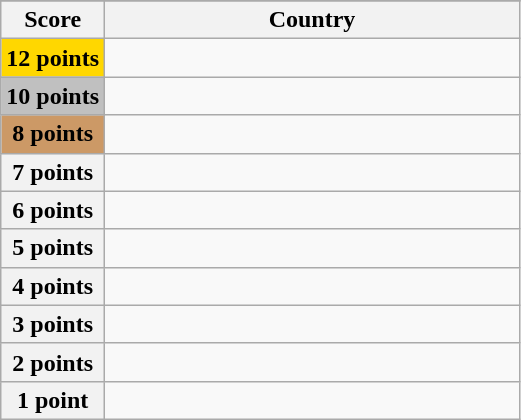<table class="wikitable">
<tr>
</tr>
<tr>
<th scope="col" width="20%">Score</th>
<th scope="col">Country</th>
</tr>
<tr>
<th scope="row" style="background:gold">12 points</th>
<td></td>
</tr>
<tr>
<th scope="row" style="background:silver">10 points</th>
<td></td>
</tr>
<tr>
<th scope="row" style="background:#CC9966">8 points</th>
<td></td>
</tr>
<tr>
<th scope="row">7 points</th>
<td></td>
</tr>
<tr>
<th scope="row">6 points</th>
<td></td>
</tr>
<tr>
<th scope="row">5 points</th>
<td></td>
</tr>
<tr>
<th scope="row">4 points</th>
<td></td>
</tr>
<tr>
<th scope="row">3 points</th>
<td></td>
</tr>
<tr>
<th scope="row">2 points</th>
<td></td>
</tr>
<tr>
<th scope="row">1 point</th>
<td></td>
</tr>
</table>
